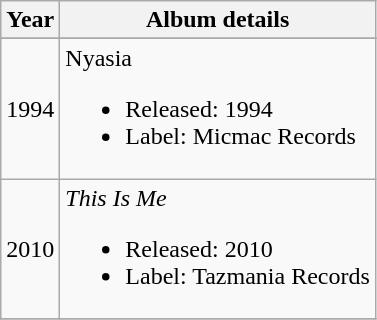<table Class = "wikitable">
<tr>
<th rowspan = "1">Year</th>
<th rowspan = "1">Album details</th>
</tr>
<tr Style = "font-size: smaller;">
</tr>
<tr>
<td rowspan = "1" align = "center">1994</td>
<td>Nyasia<br><ul><li>Released: 1994</li><li>Label: Micmac Records</li></ul></td>
</tr>
<tr>
<td rowspan = "1" align = "center">2010</td>
<td><em>This Is Me</em><br><ul><li>Released: 2010</li><li>Label: Tazmania Records</li></ul></td>
</tr>
<tr>
</tr>
</table>
